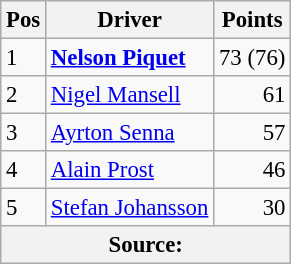<table class="wikitable" style="font-size: 95%;">
<tr>
<th>Pos</th>
<th>Driver</th>
<th>Points</th>
</tr>
<tr>
<td>1</td>
<td> <strong><a href='#'>Nelson Piquet</a></strong></td>
<td align="right">73 (76)</td>
</tr>
<tr>
<td>2</td>
<td> <a href='#'>Nigel Mansell</a></td>
<td align="right">61</td>
</tr>
<tr>
<td>3</td>
<td> <a href='#'>Ayrton Senna</a></td>
<td align="right">57</td>
</tr>
<tr>
<td>4</td>
<td> <a href='#'>Alain Prost</a></td>
<td align="right">46</td>
</tr>
<tr>
<td>5</td>
<td> <a href='#'>Stefan Johansson</a></td>
<td align="right">30</td>
</tr>
<tr>
<th colspan=4>Source:</th>
</tr>
</table>
